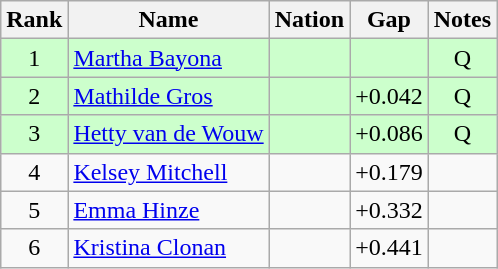<table class="wikitable sortable" style="text-align:center">
<tr>
<th>Rank</th>
<th>Name</th>
<th>Nation</th>
<th>Gap</th>
<th>Notes</th>
</tr>
<tr bgcolor=ccffcc>
<td>1</td>
<td align=left><a href='#'>Martha Bayona</a></td>
<td align=left></td>
<td></td>
<td>Q</td>
</tr>
<tr bgcolor=ccffcc>
<td>2</td>
<td align=left><a href='#'>Mathilde Gros</a></td>
<td align=left></td>
<td>+0.042</td>
<td>Q</td>
</tr>
<tr bgcolor=ccffcc>
<td>3</td>
<td align=left><a href='#'>Hetty van de Wouw</a></td>
<td align=left></td>
<td>+0.086</td>
<td>Q</td>
</tr>
<tr>
<td>4</td>
<td align=left><a href='#'>Kelsey Mitchell</a></td>
<td align=left></td>
<td>+0.179</td>
<td></td>
</tr>
<tr>
<td>5</td>
<td align=left><a href='#'>Emma Hinze</a></td>
<td align=left></td>
<td>+0.332</td>
<td></td>
</tr>
<tr>
<td>6</td>
<td align=left><a href='#'>Kristina Clonan</a></td>
<td align=left></td>
<td>+0.441</td>
<td></td>
</tr>
</table>
